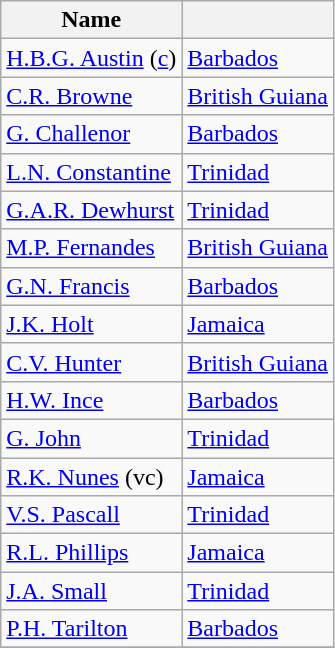<table class="wikitable">
<tr>
<th>Name</th>
<th></th>
</tr>
<tr>
<td><a href='#'>H.B.G. Austin</a> (<a href='#'>c</a>)</td>
<td><a href='#'>Barbados</a></td>
</tr>
<tr>
<td><a href='#'>C.R. Browne</a></td>
<td><a href='#'>British Guiana</a></td>
</tr>
<tr>
<td><a href='#'>G. Challenor</a></td>
<td><a href='#'>Barbados</a></td>
</tr>
<tr>
<td><a href='#'>L.N. Constantine</a></td>
<td><a href='#'>Trinidad</a></td>
</tr>
<tr>
<td><a href='#'>G.A.R. Dewhurst</a></td>
<td><a href='#'>Trinidad</a></td>
</tr>
<tr>
<td><a href='#'>M.P. Fernandes</a></td>
<td><a href='#'>British Guiana</a></td>
</tr>
<tr>
<td><a href='#'>G.N. Francis</a></td>
<td><a href='#'>Barbados</a></td>
</tr>
<tr>
<td><a href='#'>J.K. Holt</a></td>
<td><a href='#'>Jamaica</a></td>
</tr>
<tr>
<td><a href='#'>C.V. Hunter</a></td>
<td><a href='#'>British Guiana</a></td>
</tr>
<tr>
<td><a href='#'>H.W. Ince</a></td>
<td><a href='#'>Barbados</a></td>
</tr>
<tr>
<td><a href='#'>G. John</a></td>
<td><a href='#'>Trinidad</a></td>
</tr>
<tr>
<td><a href='#'>R.K. Nunes</a> (vc)</td>
<td><a href='#'>Jamaica</a></td>
</tr>
<tr>
<td><a href='#'>V.S. Pascall</a></td>
<td><a href='#'>Trinidad</a></td>
</tr>
<tr>
<td><a href='#'>R.L. Phillips</a></td>
<td><a href='#'>Jamaica</a></td>
</tr>
<tr>
<td><a href='#'>J.A. Small</a></td>
<td><a href='#'>Trinidad</a></td>
</tr>
<tr>
<td><a href='#'>P.H. Tarilton</a></td>
<td><a href='#'>Barbados</a></td>
</tr>
<tr>
</tr>
</table>
